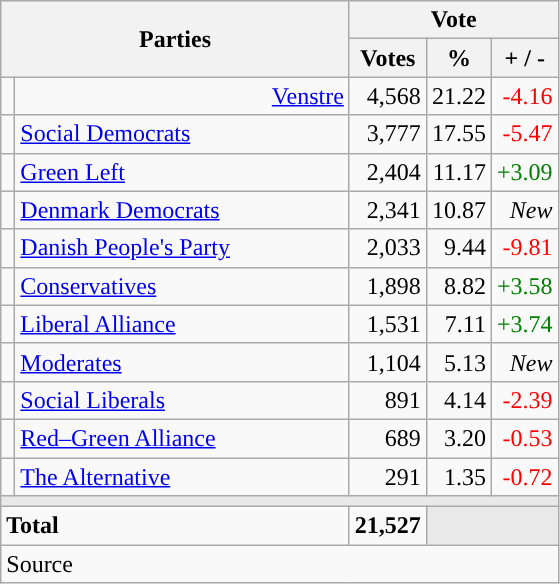<table class="wikitable" style="text-align:right;">
<tr>
<th style="text-align:centre;" rowspan="2" colspan="2" width="225">Parties</th>
<th colspan="3">Vote</th>
</tr>
<tr>
<th width="15">Votes</th>
<th width="15">%</th>
<th width="15">+ / -</th>
</tr>
<tr>
<td width=2 bgcolor=></td>
<td><a href='#'>Venstre</a></td>
<td>4,568</td>
<td>21.22</td>
<td style=color:red;>-4.16</td>
</tr>
<tr>
<td width=2 bgcolor=></td>
<td align=left><a href='#'>Social Democrats</a></td>
<td>3,777</td>
<td>17.55</td>
<td style=color:red;>-5.47</td>
</tr>
<tr>
<td width=2 bgcolor=></td>
<td align=left><a href='#'>Green Left</a></td>
<td>2,404</td>
<td>11.17</td>
<td style=color:green;>+3.09</td>
</tr>
<tr>
<td width=2 bgcolor=></td>
<td align=left><a href='#'>Denmark Democrats</a></td>
<td>2,341</td>
<td>10.87</td>
<td><em>New</em></td>
</tr>
<tr>
<td width=2 bgcolor=></td>
<td align=left><a href='#'>Danish People's Party</a></td>
<td>2,033</td>
<td>9.44</td>
<td style=color:red;>-9.81</td>
</tr>
<tr>
<td width=2 bgcolor=></td>
<td align=left><a href='#'>Conservatives</a></td>
<td>1,898</td>
<td>8.82</td>
<td style=color:green;>+3.58</td>
</tr>
<tr>
<td width=2 bgcolor=></td>
<td align=left><a href='#'>Liberal Alliance</a></td>
<td>1,531</td>
<td>7.11</td>
<td style=color:green;>+3.74</td>
</tr>
<tr>
<td width=2 bgcolor=></td>
<td align=left><a href='#'>Moderates</a></td>
<td>1,104</td>
<td>5.13</td>
<td><em>New</em></td>
</tr>
<tr>
<td width=2 bgcolor=></td>
<td align=left><a href='#'>Social Liberals</a></td>
<td>891</td>
<td>4.14</td>
<td style=color:red;>-2.39</td>
</tr>
<tr>
<td width=2 bgcolor=></td>
<td align=left><a href='#'>Red–Green Alliance</a></td>
<td>689</td>
<td>3.20</td>
<td style=color:red;>-0.53</td>
</tr>
<tr>
<td width=2 bgcolor=></td>
<td align=left><a href='#'>The Alternative</a></td>
<td>291</td>
<td>1.35</td>
<td style=color:red;>-0.72</td>
</tr>
<tr>
<td colspan="7" bgcolor="#E9E9E9"></td>
</tr>
<tr>
<td align="left" colspan="2"><strong>Total</strong></td>
<td><strong>21,527</strong></td>
<td bgcolor=#E9E9E9 colspan=2></td>
</tr>
<tr>
<td align="left" colspan="6">Source</td>
</tr>
</table>
